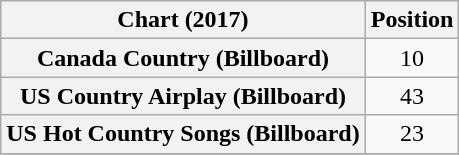<table class="wikitable sortable plainrowheaders" style="text-align:center">
<tr>
<th scope="col">Chart (2017)</th>
<th scope="col">Position</th>
</tr>
<tr>
<th scope="row">Canada Country (Billboard)</th>
<td>10</td>
</tr>
<tr>
<th scope="row">US Country Airplay (Billboard)</th>
<td>43</td>
</tr>
<tr>
<th scope="row">US Hot Country Songs (Billboard)</th>
<td>23</td>
</tr>
<tr>
</tr>
</table>
